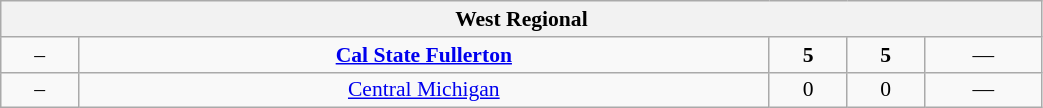<table class="wikitable" style="font-size:90%; width: 55%; text-align: center">
<tr>
<th colspan=5>West Regional</th>
</tr>
<tr>
<td>–</td>
<td><strong><a href='#'>Cal State Fullerton</a></strong></td>
<td><strong>5</strong></td>
<td><strong>5</strong></td>
<td>—</td>
</tr>
<tr>
<td>–</td>
<td><a href='#'>Central Michigan</a></td>
<td>0</td>
<td>0</td>
<td>—</td>
</tr>
</table>
